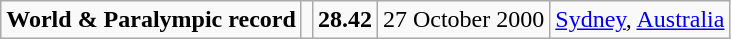<table class="wikitable">
<tr>
<td><strong>World & Paralympic record</strong></td>
<td></td>
<td><strong>28.42</strong></td>
<td>27 October 2000</td>
<td><a href='#'>Sydney</a>, <a href='#'>Australia</a></td>
</tr>
</table>
